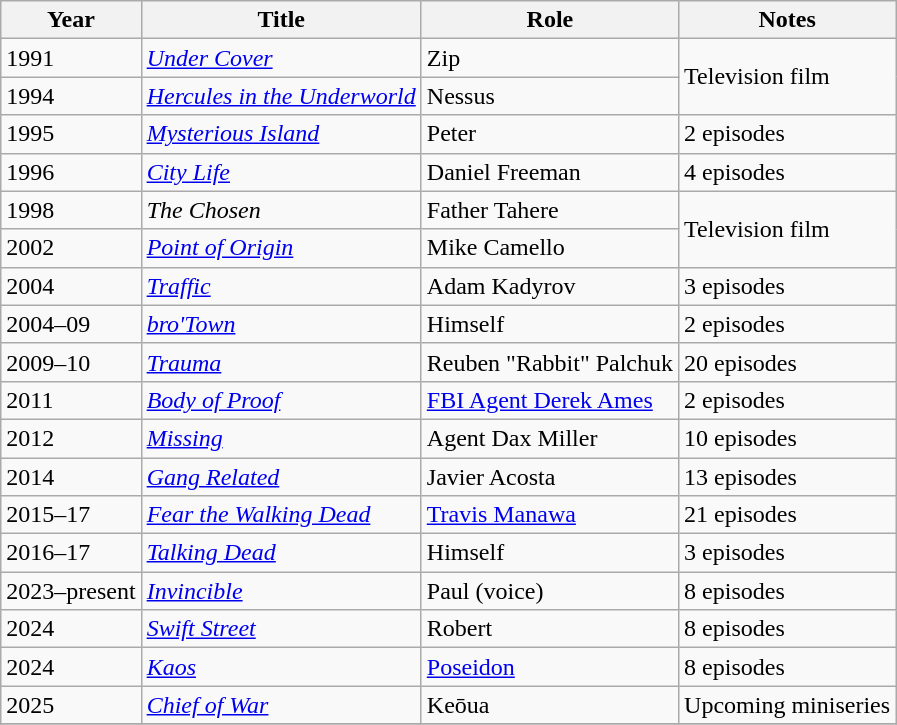<table class="wikitable sortable">
<tr>
<th>Year</th>
<th>Title</th>
<th>Role</th>
<th class="unsortable">Notes</th>
</tr>
<tr>
<td>1991</td>
<td><em><a href='#'>Under Cover</a></em></td>
<td>Zip</td>
<td rowspan="2">Television film</td>
</tr>
<tr>
<td>1994</td>
<td><em><a href='#'>Hercules in the Underworld</a></em></td>
<td>Nessus</td>
</tr>
<tr>
<td>1995</td>
<td><em><a href='#'>Mysterious Island</a></em></td>
<td>Peter</td>
<td>2 episodes</td>
</tr>
<tr>
<td>1996</td>
<td><em><a href='#'>City Life</a></em></td>
<td>Daniel Freeman</td>
<td>4 episodes</td>
</tr>
<tr>
<td>1998</td>
<td><em>The Chosen</em></td>
<td>Father Tahere</td>
<td rowspan="2">Television film</td>
</tr>
<tr>
<td>2002</td>
<td><em><a href='#'>Point of Origin</a></em></td>
<td>Mike Camello</td>
</tr>
<tr>
<td>2004</td>
<td><em><a href='#'>Traffic</a></em></td>
<td>Adam Kadyrov</td>
<td>3 episodes</td>
</tr>
<tr>
<td>2004–09</td>
<td><em><a href='#'>bro'Town</a></em></td>
<td>Himself</td>
<td>2 episodes</td>
</tr>
<tr>
<td>2009–10</td>
<td><em><a href='#'>Trauma</a></em></td>
<td>Reuben "Rabbit" Palchuk</td>
<td>20 episodes</td>
</tr>
<tr>
<td>2011</td>
<td><em><a href='#'>Body of Proof</a></em></td>
<td><a href='#'>FBI Agent Derek Ames</a></td>
<td>2 episodes</td>
</tr>
<tr>
<td>2012</td>
<td><em><a href='#'>Missing</a></em></td>
<td>Agent Dax Miller</td>
<td>10 episodes</td>
</tr>
<tr>
<td>2014</td>
<td><em><a href='#'>Gang Related</a></em></td>
<td>Javier Acosta</td>
<td>13 episodes</td>
</tr>
<tr>
<td>2015–17</td>
<td><em><a href='#'>Fear the Walking Dead</a></em></td>
<td><a href='#'>Travis Manawa</a></td>
<td>21 episodes</td>
</tr>
<tr>
<td>2016–17</td>
<td><em><a href='#'>Talking Dead</a></em></td>
<td>Himself</td>
<td>3 episodes</td>
</tr>
<tr>
<td>2023–present</td>
<td><em><a href='#'>Invincible</a></em></td>
<td>Paul (voice)</td>
<td>8 episodes</td>
</tr>
<tr>
<td>2024</td>
<td><em><a href='#'>Swift Street</a></em></td>
<td>Robert</td>
<td>8 episodes</td>
</tr>
<tr>
<td>2024</td>
<td><em><a href='#'>Kaos</a></em></td>
<td><a href='#'>Poseidon</a></td>
<td>8 episodes</td>
</tr>
<tr>
<td>2025</td>
<td><em><a href='#'>Chief of War</a></em></td>
<td>Keōua</td>
<td>Upcoming miniseries</td>
</tr>
<tr>
</tr>
</table>
